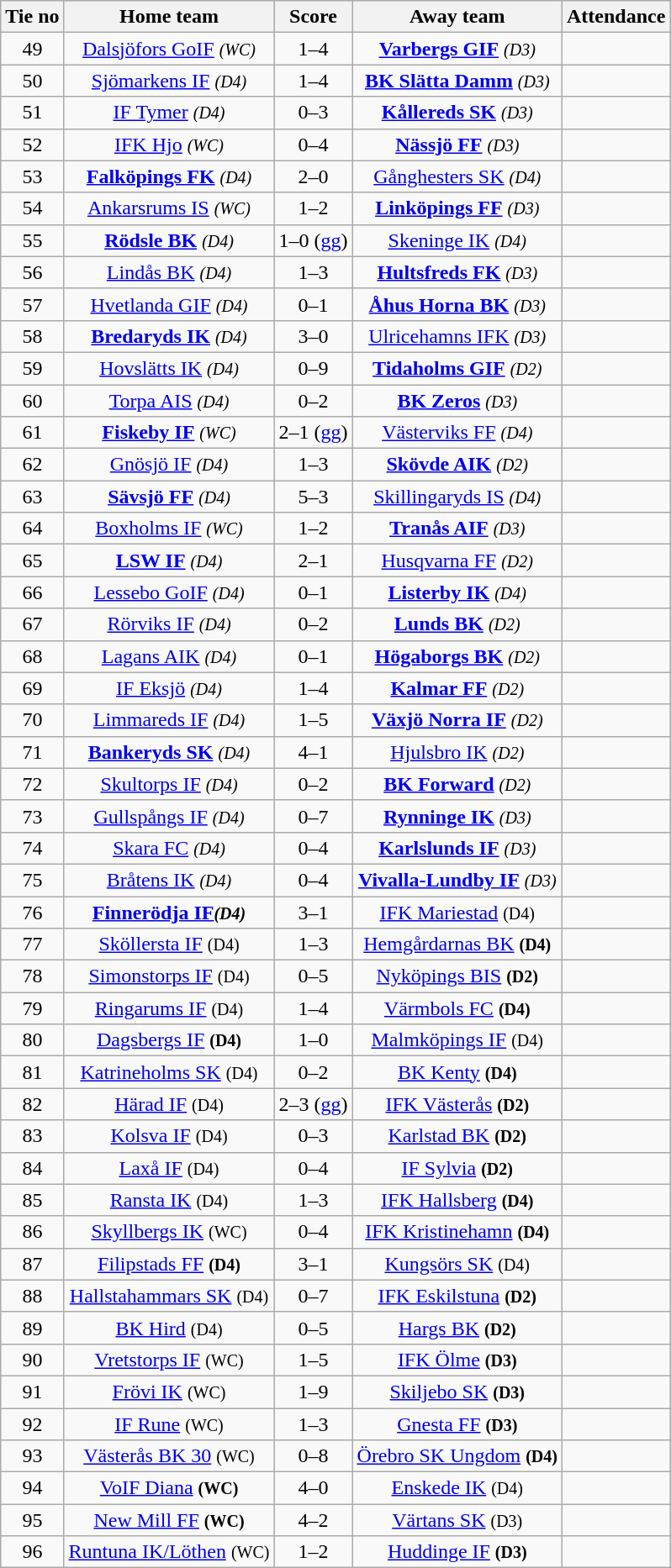<table class="wikitable" style="text-align:center">
<tr>
<th style= width="40px">Tie no</th>
<th style= width="150px">Home team</th>
<th style= width="60px">Score</th>
<th style= width="150px">Away team</th>
<th style= width="30px">Attendance</th>
</tr>
<tr>
<td>49</td>
<td><a href='#'>Dalsjöfors GoIF</a> <em><small>(WC)</small></em></td>
<td>1–4</td>
<td><strong><a href='#'>Varbergs GIF</a></strong> <em><small>(D3)</small></em></td>
<td></td>
</tr>
<tr>
<td>50</td>
<td><a href='#'>Sjömarkens IF</a> <em><small>(D4)</small></em></td>
<td>1–4</td>
<td><strong><a href='#'>BK Slätta Damm</a></strong> <em><small>(D3)</small></em></td>
<td></td>
</tr>
<tr>
<td>51</td>
<td><a href='#'>IF Tymer</a> <em><small>(D4)</small></em></td>
<td>0–3</td>
<td><strong><a href='#'>Kållereds SK</a></strong> <em><small>(D3)</small></em></td>
<td></td>
</tr>
<tr>
<td>52</td>
<td><a href='#'>IFK Hjo</a> <em><small>(WC)</small></em></td>
<td>0–4</td>
<td><strong><a href='#'>Nässjö FF</a></strong> <em><small>(D3)</small></em></td>
<td></td>
</tr>
<tr>
<td>53</td>
<td><strong><a href='#'>Falköpings FK</a></strong> <em><small>(D4)</small></em></td>
<td>2–0</td>
<td><a href='#'>Gånghesters SK</a> <em><small>(D4)</small></em></td>
<td></td>
</tr>
<tr>
<td>54</td>
<td><a href='#'>Ankarsrums IS</a> <em><small>(WC)</small></em></td>
<td>1–2</td>
<td><strong><a href='#'>Linköpings FF</a></strong> <em><small>(D3)</small></em></td>
<td></td>
</tr>
<tr>
<td>55</td>
<td><strong><a href='#'>Rödsle BK</a></strong> <em><small>(D4)</small></em></td>
<td>1–0 (<a href='#'>gg</a>)</td>
<td><a href='#'>Skeninge IK</a> <em><small>(D4)</small></em></td>
<td></td>
</tr>
<tr>
<td>56</td>
<td><a href='#'>Lindås BK</a> <em><small>(D4)</small></em></td>
<td>1–3</td>
<td><strong><a href='#'>Hultsfreds FK</a></strong> <em><small>(D3)</small></em></td>
<td></td>
</tr>
<tr>
<td>57</td>
<td><a href='#'>Hvetlanda GIF</a> <em><small>(D4)</small></em></td>
<td>0–1</td>
<td><strong><a href='#'>Åhus Horna BK</a></strong> <em><small>(D3)</small></em></td>
<td></td>
</tr>
<tr>
<td>58</td>
<td><strong><a href='#'>Bredaryds IK</a></strong> <em><small>(D4)</small></em></td>
<td>3–0</td>
<td><a href='#'>Ulricehamns IFK</a> <em><small>(D3)</small></em></td>
<td></td>
</tr>
<tr>
<td>59</td>
<td><a href='#'>Hovslätts IK</a> <em><small>(D4)</small></em></td>
<td>0–9</td>
<td><strong><a href='#'>Tidaholms GIF</a></strong> <em><small>(D2)</small></em></td>
<td></td>
</tr>
<tr>
<td>60</td>
<td><a href='#'>Torpa AIS</a> <em><small>(D4)</small></em></td>
<td>0–2</td>
<td><strong><a href='#'>BK Zeros</a></strong> <em><small>(D3)</small></em></td>
<td></td>
</tr>
<tr>
<td>61</td>
<td><strong><a href='#'>Fiskeby IF</a></strong> <em><small>(WC)</small></em></td>
<td>2–1 (<a href='#'>gg</a>)</td>
<td><a href='#'>Västerviks FF</a> <em><small>(D4)</small></em></td>
<td></td>
</tr>
<tr>
<td>62</td>
<td><a href='#'>Gnösjö IF</a> <em><small>(D4)</small></em></td>
<td>1–3</td>
<td><strong><a href='#'>Skövde AIK</a></strong> <em><small>(D2)</small></em></td>
<td></td>
</tr>
<tr>
<td>63</td>
<td><strong><a href='#'>Sävsjö FF</a></strong> <em><small>(D4)</small></em></td>
<td>5–3</td>
<td><a href='#'>Skillingaryds IS</a> <em><small>(D4)</small></em></td>
<td></td>
</tr>
<tr>
<td>64</td>
<td><a href='#'>Boxholms IF</a> <em><small>(WC)</small></em></td>
<td>1–2</td>
<td><strong><a href='#'>Tranås AIF</a></strong> <em><small>(D3)</small></em></td>
<td></td>
</tr>
<tr>
<td>65</td>
<td><strong><a href='#'>LSW IF</a></strong> <em><small>(D4)</small></em></td>
<td>2–1</td>
<td><a href='#'>Husqvarna FF</a> <em><small>(D2)</small></em></td>
<td></td>
</tr>
<tr>
<td>66</td>
<td><a href='#'>Lessebo GoIF</a> <em><small>(D4)</small></em></td>
<td>0–1</td>
<td><strong><a href='#'>Listerby IK</a></strong> <em><small>(D4)</small></em></td>
<td></td>
</tr>
<tr>
<td>67</td>
<td><a href='#'>Rörviks IF</a> <em><small>(D4)</small></em></td>
<td>0–2</td>
<td><strong><a href='#'>Lunds BK</a></strong> <em><small>(D2)</small></em></td>
<td></td>
</tr>
<tr>
<td>68</td>
<td><a href='#'>Lagans AIK</a> <em><small>(D4)</small></em></td>
<td>0–1</td>
<td><strong><a href='#'>Högaborgs BK</a></strong> <em><small>(D2)</small></em></td>
<td></td>
</tr>
<tr>
<td>69</td>
<td><a href='#'>IF Eksjö</a> <em><small>(D4)</small></em></td>
<td>1–4</td>
<td><strong><a href='#'>Kalmar FF</a></strong> <em><small>(D2)</small></em></td>
<td></td>
</tr>
<tr>
<td>70</td>
<td><a href='#'>Limmareds IF</a> <em><small>(D4)</small></em></td>
<td>1–5</td>
<td><strong><a href='#'>Växjö Norra IF</a></strong> <em><small>(D2)</small></em></td>
<td></td>
</tr>
<tr>
<td>71</td>
<td><strong><a href='#'>Bankeryds SK</a></strong> <em><small>(D4)</small></em></td>
<td>4–1</td>
<td><a href='#'>Hjulsbro IK</a> <em><small>(D2)</small></em></td>
<td></td>
</tr>
<tr>
<td>72</td>
<td><a href='#'>Skultorps IF</a> <em><small>(D4)</small></em></td>
<td>0–2</td>
<td><strong><a href='#'>BK Forward</a></strong> <em><small>(D2)</small></em></td>
<td></td>
</tr>
<tr>
<td>73</td>
<td><a href='#'>Gullspångs IF</a> <em><small>(D4)</small></em></td>
<td>0–7</td>
<td><strong><a href='#'>Rynninge IK</a></strong> <em><small>(D3)</small></em></td>
<td></td>
</tr>
<tr>
<td>74</td>
<td><a href='#'>Skara FC</a> <em><small>(D4)</small></em></td>
<td>0–4</td>
<td><strong><a href='#'>Karlslunds IF</a></strong> <em><small>(D3)</small></em></td>
<td></td>
</tr>
<tr>
<td>75</td>
<td><a href='#'>Bråtens IK</a> <em><small>(D4)</small></em></td>
<td>0–4</td>
<td><strong><a href='#'>Vivalla-Lundby IF</a></strong> <em><small>(D3)</small></em></td>
<td></td>
</tr>
<tr>
<td>76</td>
<td><strong><a href='#'>Finnerödja IF</a><strong><em><small>(D4)</small><em></td>
<td>3–1</td>
<td><a href='#'>IFK Mariestad</a> </em><small>(D4)</small><em></td>
<td></td>
</tr>
<tr>
<td>77</td>
<td><a href='#'>Sköllersta IF</a> </em><small>(D4)</small><em></td>
<td>1–3</td>
<td></strong><a href='#'>Hemgårdarnas BK</a><strong> </em><small>(D4)</small><em></td>
<td></td>
</tr>
<tr>
<td>78</td>
<td><a href='#'>Simonstorps IF</a> </em><small>(D4)</small><em></td>
<td>0–5</td>
<td></strong><a href='#'>Nyköpings BIS</a><strong> </em><small>(D2)</small><em></td>
<td></td>
</tr>
<tr>
<td>79</td>
<td><a href='#'>Ringarums IF</a> </em><small>(D4)</small><em></td>
<td>1–4</td>
<td></strong><a href='#'>Värmbols FC</a><strong> </em><small>(D4)</small><em></td>
<td></td>
</tr>
<tr>
<td>80</td>
<td></strong><a href='#'>Dagsbergs IF</a><strong> </em><small>(D4)</small><em></td>
<td>1–0</td>
<td><a href='#'>Malmköpings IF</a> </em><small>(D4)</small><em></td>
<td></td>
</tr>
<tr>
<td>81</td>
<td><a href='#'>Katrineholms SK</a> </em><small>(D4)</small><em></td>
<td>0–2</td>
<td></strong><a href='#'>BK Kenty</a><strong> </em><small>(D4)</small><em></td>
<td></td>
</tr>
<tr>
<td>82</td>
<td><a href='#'>Härad IF</a> </em><small>(D4)</small><em></td>
<td>2–3 (<a href='#'>gg</a>)</td>
<td></strong><a href='#'>IFK Västerås</a><strong> </em><small>(D2)</small><em></td>
<td></td>
</tr>
<tr>
<td>83</td>
<td><a href='#'>Kolsva IF</a> </em><small>(D4)</small><em></td>
<td>0–3</td>
<td></strong><a href='#'>Karlstad BK</a><strong> </em><small>(D2)</small><em></td>
<td></td>
</tr>
<tr>
<td>84</td>
<td><a href='#'>Laxå IF</a> </em><small>(D4)</small><em></td>
<td>0–4</td>
<td></strong><a href='#'>IF Sylvia</a><strong> </em><small>(D2)</small><em></td>
<td></td>
</tr>
<tr>
<td>85</td>
<td><a href='#'>Ransta IK</a> </em><small>(D4)</small><em></td>
<td>1–3</td>
<td></strong><a href='#'>IFK Hallsberg</a><strong> </em><small>(D4)</small><em></td>
<td></td>
</tr>
<tr>
<td>86</td>
<td><a href='#'>Skyllbergs IK</a> </em><small>(WC)</small><em></td>
<td>0–4</td>
<td></strong><a href='#'>IFK Kristinehamn</a><strong> </em><small>(D4)</small><em></td>
<td></td>
</tr>
<tr>
<td>87</td>
<td></strong><a href='#'>Filipstads FF</a><strong> </em><small>(D4)</small><em></td>
<td>3–1</td>
<td><a href='#'>Kungsörs SK</a> </em><small>(D4)</small><em></td>
<td></td>
</tr>
<tr>
<td>88</td>
<td><a href='#'>Hallstahammars SK</a> </em><small>(D4)</small><em></td>
<td>0–7</td>
<td></strong><a href='#'>IFK Eskilstuna</a><strong> </em><small>(D2)</small><em></td>
<td></td>
</tr>
<tr>
<td>89</td>
<td><a href='#'>BK Hird</a> </em><small>(D4)</small><em></td>
<td>0–5</td>
<td></strong><a href='#'>Hargs BK</a><strong> </em><small>(D2)</small><em></td>
<td></td>
</tr>
<tr>
<td>90</td>
<td><a href='#'>Vretstorps IF</a> </em><small>(WC)</small><em></td>
<td>1–5</td>
<td></strong><a href='#'>IFK Ölme</a><strong> </em><small>(D3)</small><em></td>
<td></td>
</tr>
<tr>
<td>91</td>
<td><a href='#'>Frövi IK</a> </em><small>(WC)</small><em></td>
<td>1–9</td>
<td></strong><a href='#'>Skiljebo SK</a><strong> </em><small>(D3)</small><em></td>
<td></td>
</tr>
<tr>
<td>92</td>
<td><a href='#'>IF Rune</a> </em><small>(WC)</small><em></td>
<td>1–3</td>
<td></strong><a href='#'>Gnesta FF</a><strong> </em><small>(D3)</small><em></td>
<td></td>
</tr>
<tr>
<td>93</td>
<td><a href='#'>Västerås BK 30</a> </em><small>(WC)</small><em></td>
<td>0–8</td>
<td></strong><a href='#'>Örebro SK Ungdom</a><strong> </em><small>(D4)</small><em></td>
<td></td>
</tr>
<tr>
<td>94</td>
<td></strong><a href='#'>VoIF Diana</a><strong> </em><small>(WC)</small><em></td>
<td>4–0</td>
<td><a href='#'>Enskede IK</a> </em><small>(D4)</small><em></td>
<td></td>
</tr>
<tr>
<td>95</td>
<td></strong><a href='#'>New Mill FF</a><strong> </em><small>(WC)</small><em></td>
<td>4–2</td>
<td><a href='#'>Värtans SK</a> </em><small>(D3)</small><em></td>
<td></td>
</tr>
<tr>
<td>96</td>
<td><a href='#'>Runtuna IK/Löthen</a> </em><small>(WC)</small><em></td>
<td>1–2</td>
<td></strong><a href='#'>Huddinge IF</a><strong> </em><small>(D3)</small><em></td>
<td></td>
</tr>
</table>
